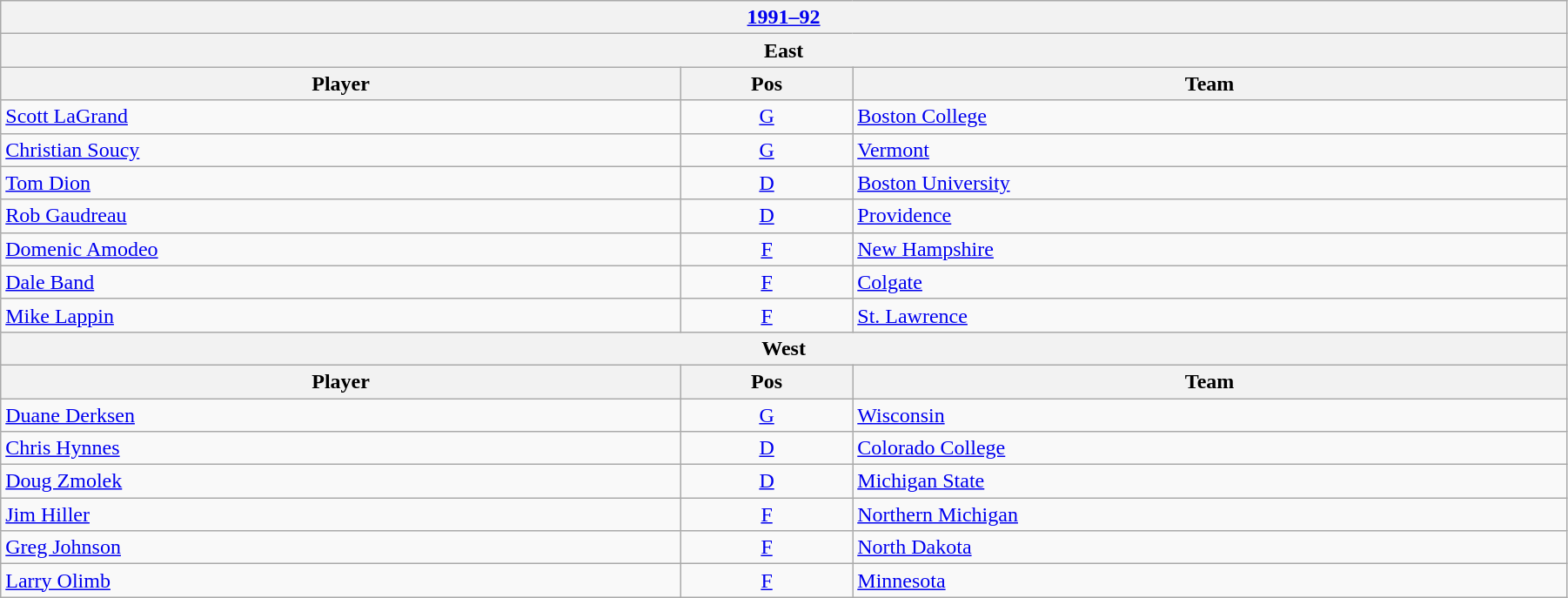<table class="wikitable" width=95%>
<tr>
<th colspan=3><a href='#'>1991–92</a></th>
</tr>
<tr>
<th colspan=3><strong>East</strong></th>
</tr>
<tr>
<th>Player</th>
<th>Pos</th>
<th>Team</th>
</tr>
<tr>
<td><a href='#'>Scott LaGrand</a></td>
<td style="text-align:center;"><a href='#'>G</a></td>
<td><a href='#'>Boston College</a></td>
</tr>
<tr>
<td><a href='#'>Christian Soucy</a></td>
<td style="text-align:center;"><a href='#'>G</a></td>
<td><a href='#'>Vermont</a></td>
</tr>
<tr>
<td><a href='#'>Tom Dion</a></td>
<td style="text-align:center;"><a href='#'>D</a></td>
<td><a href='#'>Boston University</a></td>
</tr>
<tr>
<td><a href='#'>Rob Gaudreau</a></td>
<td style="text-align:center;"><a href='#'>D</a></td>
<td><a href='#'>Providence</a></td>
</tr>
<tr>
<td><a href='#'>Domenic Amodeo</a></td>
<td style="text-align:center;"><a href='#'>F</a></td>
<td><a href='#'>New Hampshire</a></td>
</tr>
<tr>
<td><a href='#'>Dale Band</a></td>
<td style="text-align:center;"><a href='#'>F</a></td>
<td><a href='#'>Colgate</a></td>
</tr>
<tr>
<td><a href='#'>Mike Lappin</a></td>
<td style="text-align:center;"><a href='#'>F</a></td>
<td><a href='#'>St. Lawrence</a></td>
</tr>
<tr>
<th colspan=3><strong>West</strong></th>
</tr>
<tr>
<th>Player</th>
<th>Pos</th>
<th>Team</th>
</tr>
<tr>
<td><a href='#'>Duane Derksen</a></td>
<td style="text-align:center;"><a href='#'>G</a></td>
<td><a href='#'>Wisconsin</a></td>
</tr>
<tr>
<td><a href='#'>Chris Hynnes</a></td>
<td style="text-align:center;"><a href='#'>D</a></td>
<td><a href='#'>Colorado College</a></td>
</tr>
<tr>
<td><a href='#'>Doug Zmolek</a></td>
<td style="text-align:center;"><a href='#'>D</a></td>
<td><a href='#'>Michigan State</a></td>
</tr>
<tr>
<td><a href='#'>Jim Hiller</a></td>
<td style="text-align:center;"><a href='#'>F</a></td>
<td><a href='#'>Northern Michigan</a></td>
</tr>
<tr>
<td><a href='#'>Greg Johnson</a></td>
<td style="text-align:center;"><a href='#'>F</a></td>
<td><a href='#'>North Dakota</a></td>
</tr>
<tr>
<td><a href='#'>Larry Olimb</a></td>
<td style="text-align:center;"><a href='#'>F</a></td>
<td><a href='#'>Minnesota</a></td>
</tr>
</table>
